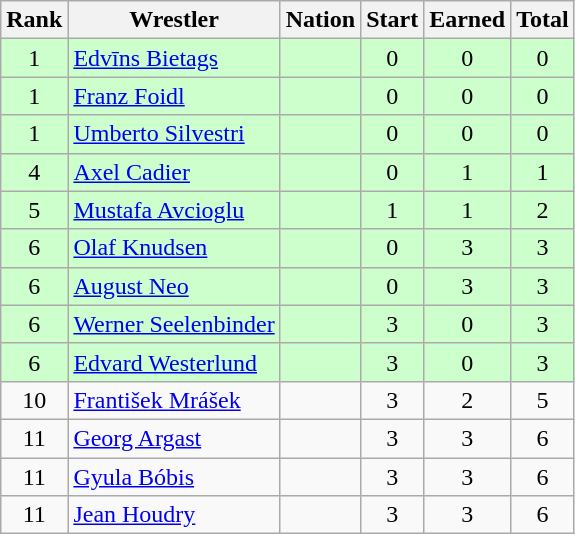<table class="wikitable sortable" style="text-align:center;">
<tr>
<th>Rank</th>
<th>Wrestler</th>
<th>Nation</th>
<th>Start</th>
<th>Earned</th>
<th>Total</th>
</tr>
<tr style="background:#cfc;">
<td>1</td>
<td align=left><a href='#'>Edvīns Bietags</a></td>
<td align=left></td>
<td>0</td>
<td>0</td>
<td>0</td>
</tr>
<tr style="background:#cfc;">
<td>1</td>
<td align=left><a href='#'>Franz Foidl</a></td>
<td align=left></td>
<td>0</td>
<td>0</td>
<td>0</td>
</tr>
<tr style="background:#cfc;">
<td>1</td>
<td align=left><a href='#'>Umberto Silvestri</a></td>
<td align=left></td>
<td>0</td>
<td>0</td>
<td>0</td>
</tr>
<tr style="background:#cfc;">
<td>4</td>
<td align=left><a href='#'>Axel Cadier</a></td>
<td align=left></td>
<td>0</td>
<td>1</td>
<td>1</td>
</tr>
<tr style="background:#cfc;">
<td>5</td>
<td align=left><a href='#'>Mustafa Avcioglu</a></td>
<td align=left></td>
<td>1</td>
<td>1</td>
<td>2</td>
</tr>
<tr style="background:#cfc;">
<td>6</td>
<td align=left><a href='#'>Olaf Knudsen</a></td>
<td align=left></td>
<td>0</td>
<td>3</td>
<td>3</td>
</tr>
<tr style="background:#cfc;">
<td>6</td>
<td align=left><a href='#'>August Neo</a></td>
<td align=left></td>
<td>0</td>
<td>3</td>
<td>3</td>
</tr>
<tr style="background:#cfc;">
<td>6</td>
<td align=left><a href='#'>Werner Seelenbinder</a></td>
<td align=left></td>
<td>3</td>
<td>0</td>
<td>3</td>
</tr>
<tr style="background:#cfc;">
<td>6</td>
<td align=left><a href='#'>Edvard Westerlund</a></td>
<td align=left></td>
<td>3</td>
<td>0</td>
<td>3</td>
</tr>
<tr>
<td>10</td>
<td align=left><a href='#'>František Mrášek</a></td>
<td align=left></td>
<td>3</td>
<td>2</td>
<td>5</td>
</tr>
<tr>
<td>11</td>
<td align=left><a href='#'>Georg Argast</a></td>
<td align=left></td>
<td>3</td>
<td>3</td>
<td>6</td>
</tr>
<tr>
<td>11</td>
<td align=left><a href='#'>Gyula Bóbis</a></td>
<td align=left></td>
<td>3</td>
<td>3</td>
<td>6</td>
</tr>
<tr>
<td>11</td>
<td align=left><a href='#'>Jean Houdry</a></td>
<td align=left></td>
<td>3</td>
<td>3</td>
<td>6</td>
</tr>
</table>
